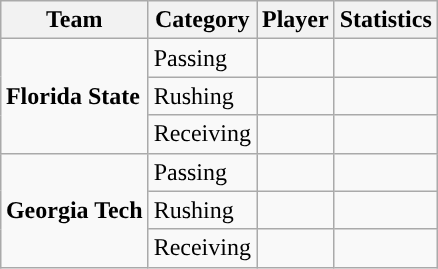<table class="wikitable" style="float: right;">
<tr>
<th>Team</th>
<th>Category</th>
<th>Player</th>
<th>Statistics</th>
</tr>
<tr>
<td rowspan=3><strong>Florida State</strong></td>
<td>Passing</td>
<td></td>
<td></td>
</tr>
<tr>
<td>Rushing</td>
<td></td>
<td></td>
</tr>
<tr>
<td>Receiving</td>
<td></td>
<td></td>
</tr>
<tr>
<td rowspan=3><strong>Georgia Tech</strong></td>
<td>Passing</td>
<td></td>
<td></td>
</tr>
<tr>
<td>Rushing</td>
<td></td>
<td></td>
</tr>
<tr>
<td>Receiving</td>
<td></td>
<td></td>
</tr>
</table>
